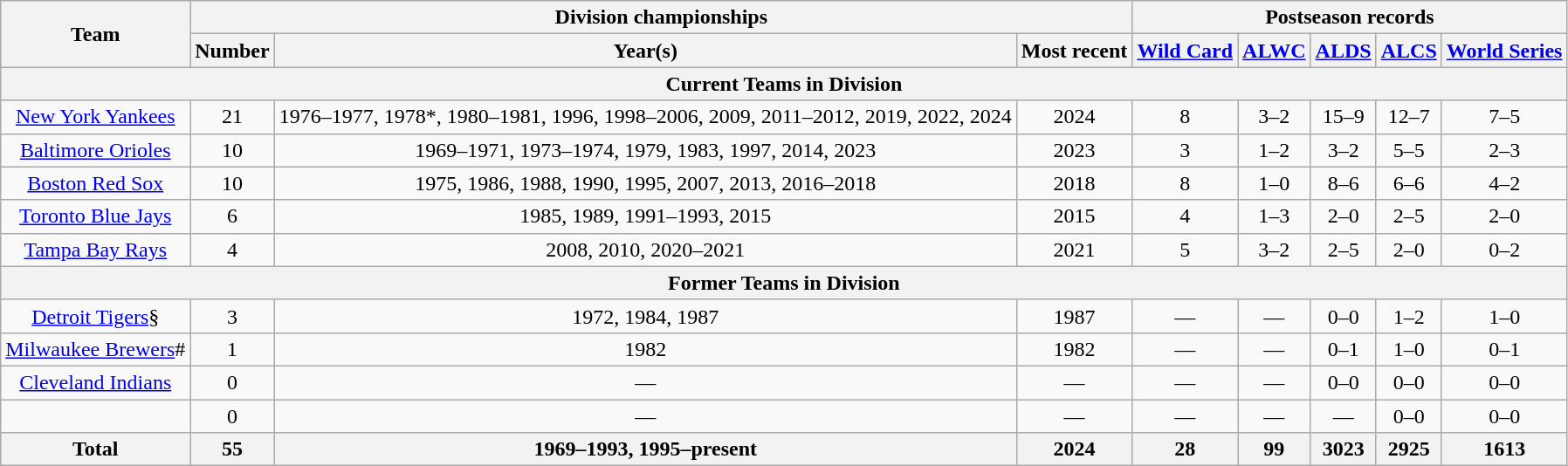<table class="wikitable" style="text-align:center;">
<tr>
<th rowspan=2>Team</th>
<th colspan=3>Division championships</th>
<th colspan="5">Postseason records</th>
</tr>
<tr>
<th>Number</th>
<th>Year(s)</th>
<th>Most recent</th>
<th><a href='#'>Wild Card</a></th>
<th><a href='#'>ALWC</a></th>
<th><a href='#'>ALDS</a></th>
<th><a href='#'>ALCS</a></th>
<th><a href='#'>World Series</a></th>
</tr>
<tr>
<th colspan="9">Current Teams in Division</th>
</tr>
<tr>
<td><a href='#'>New York Yankees</a></td>
<td>21</td>
<td>1976–1977, 1978*, 1980–1981, 1996, 1998–2006, 2009, 2011–2012, 2019, 2022, 2024</td>
<td>2024</td>
<td>8</td>
<td>3–2</td>
<td>15–9</td>
<td>12–7</td>
<td>7–5</td>
</tr>
<tr>
<td><a href='#'>Baltimore Orioles</a></td>
<td>10</td>
<td>1969–1971, 1973–1974, 1979, 1983, 1997, 2014, 2023</td>
<td>2023</td>
<td>3</td>
<td>1–2</td>
<td>3–2</td>
<td>5–5</td>
<td>2–3</td>
</tr>
<tr>
<td><a href='#'>Boston Red Sox</a></td>
<td>10</td>
<td>1975, 1986, 1988, 1990, 1995, 2007, 2013, 2016–2018</td>
<td>2018</td>
<td>8</td>
<td>1–0</td>
<td>8–6</td>
<td>6–6</td>
<td>4–2</td>
</tr>
<tr>
<td><a href='#'>Toronto Blue Jays</a></td>
<td>6</td>
<td>1985, 1989, 1991–1993, 2015</td>
<td>2015</td>
<td>4</td>
<td>1–3</td>
<td>2–0</td>
<td>2–5</td>
<td>2–0</td>
</tr>
<tr>
<td><a href='#'>Tampa Bay Rays</a></td>
<td>4</td>
<td>2008, 2010, 2020–2021</td>
<td>2021</td>
<td>5</td>
<td>3–2</td>
<td>2–5</td>
<td>2–0</td>
<td>0–2</td>
</tr>
<tr>
<th colspan="9">Former Teams in Division</th>
</tr>
<tr>
<td><a href='#'>Detroit Tigers</a>§</td>
<td>3</td>
<td>1972, 1984, 1987</td>
<td>1987</td>
<td>—</td>
<td>—</td>
<td>0–0</td>
<td>1–2</td>
<td>1–0</td>
</tr>
<tr>
<td><a href='#'>Milwaukee Brewers</a>#</td>
<td>1</td>
<td>1982</td>
<td>1982</td>
<td>—</td>
<td>—</td>
<td>0–1</td>
<td>1–0</td>
<td>0–1</td>
</tr>
<tr>
<td><a href='#'>Cleveland Indians</a></td>
<td>0</td>
<td>—</td>
<td>—</td>
<td>—</td>
<td>—</td>
<td>0–0</td>
<td>0–0</td>
<td>0–0</td>
</tr>
<tr>
<td></td>
<td>0</td>
<td>—</td>
<td>—</td>
<td>—</td>
<td>—</td>
<td>—</td>
<td>0–0</td>
<td>0–0</td>
</tr>
<tr>
<th>Total</th>
<th>55</th>
<th>1969–1993, 1995–present</th>
<th>2024</th>
<th>28</th>
<th>99</th>
<th>3023</th>
<th>2925</th>
<th>1613</th>
</tr>
</table>
